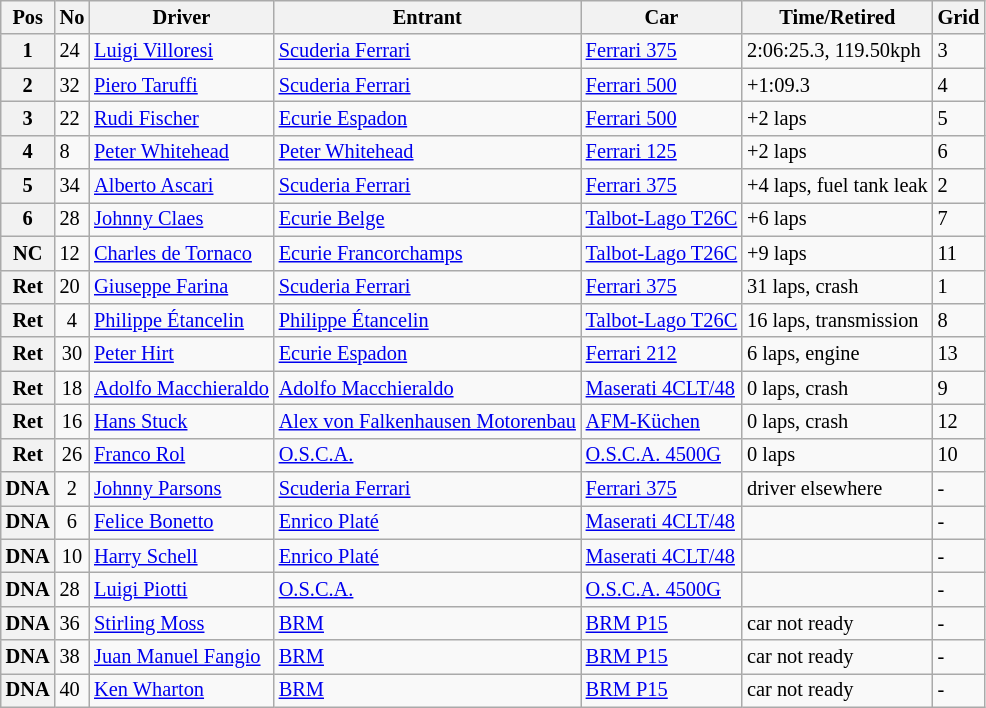<table class="wikitable" style="font-size: 85%;">
<tr>
<th>Pos</th>
<th>No</th>
<th>Driver</th>
<th>Entrant</th>
<th>Car</th>
<th>Time/Retired</th>
<th>Grid</th>
</tr>
<tr>
<th>1</th>
<td>24</td>
<td> <a href='#'>Luigi Villoresi</a></td>
<td><a href='#'>Scuderia Ferrari</a></td>
<td><a href='#'>Ferrari 375</a></td>
<td>2:06:25.3, 119.50kph</td>
<td>3</td>
</tr>
<tr>
<th>2</th>
<td>32</td>
<td> <a href='#'>Piero Taruffi</a></td>
<td><a href='#'>Scuderia Ferrari</a></td>
<td><a href='#'>Ferrari 500</a></td>
<td>+1:09.3</td>
<td>4</td>
</tr>
<tr>
<th>3</th>
<td>22</td>
<td> <a href='#'>Rudi Fischer</a></td>
<td><a href='#'>Ecurie Espadon</a></td>
<td><a href='#'>Ferrari 500</a></td>
<td>+2 laps</td>
<td>5</td>
</tr>
<tr>
<th>4</th>
<td>8</td>
<td> <a href='#'>Peter Whitehead</a></td>
<td><a href='#'>Peter Whitehead</a></td>
<td><a href='#'>Ferrari 125</a></td>
<td>+2 laps</td>
<td>6</td>
</tr>
<tr>
<th>5</th>
<td>34</td>
<td> <a href='#'>Alberto Ascari</a></td>
<td><a href='#'>Scuderia Ferrari</a></td>
<td><a href='#'>Ferrari 375</a></td>
<td>+4 laps, fuel tank leak</td>
<td>2</td>
</tr>
<tr>
<th>6</th>
<td>28</td>
<td> <a href='#'>Johnny Claes</a></td>
<td><a href='#'>Ecurie Belge</a></td>
<td><a href='#'>Talbot-Lago T26C</a></td>
<td>+6 laps</td>
<td>7</td>
</tr>
<tr>
<th>NC</th>
<td>12</td>
<td> <a href='#'>Charles de Tornaco</a></td>
<td><a href='#'>Ecurie Francorchamps</a></td>
<td><a href='#'>Talbot-Lago T26C</a></td>
<td>+9 laps</td>
<td>11</td>
</tr>
<tr>
<th>Ret</th>
<td>20</td>
<td> <a href='#'>Giuseppe Farina</a></td>
<td><a href='#'>Scuderia Ferrari</a></td>
<td><a href='#'>Ferrari 375</a></td>
<td>31 laps, crash</td>
<td>1</td>
</tr>
<tr>
<th>Ret</th>
<td align="center">4</td>
<td> <a href='#'>Philippe Étancelin</a></td>
<td><a href='#'>Philippe Étancelin</a></td>
<td><a href='#'>Talbot-Lago T26C</a></td>
<td>16 laps, transmission</td>
<td>8</td>
</tr>
<tr>
<th>Ret</th>
<td align="center">30</td>
<td> <a href='#'>Peter Hirt</a></td>
<td><a href='#'>Ecurie Espadon</a></td>
<td><a href='#'>Ferrari 212</a></td>
<td>6 laps, engine</td>
<td>13</td>
</tr>
<tr>
<th>Ret</th>
<td align="center">18</td>
<td> <a href='#'>Adolfo Macchieraldo</a></td>
<td><a href='#'>Adolfo Macchieraldo</a></td>
<td><a href='#'>Maserati 4CLT/48</a></td>
<td>0 laps, crash</td>
<td>9</td>
</tr>
<tr>
<th>Ret</th>
<td align="center">16</td>
<td> <a href='#'>Hans Stuck</a></td>
<td><a href='#'>Alex von Falkenhausen Motorenbau</a></td>
<td><a href='#'>AFM-Küchen</a></td>
<td>0 laps, crash</td>
<td>12</td>
</tr>
<tr>
<th>Ret</th>
<td align="center">26</td>
<td> <a href='#'>Franco Rol</a></td>
<td><a href='#'>O.S.C.A.</a></td>
<td><a href='#'>O.S.C.A. 4500G</a></td>
<td>0 laps</td>
<td>10</td>
</tr>
<tr>
<th>DNA</th>
<td align="center">2</td>
<td> <a href='#'>Johnny Parsons</a></td>
<td><a href='#'>Scuderia Ferrari</a></td>
<td><a href='#'>Ferrari 375</a></td>
<td>driver elsewhere</td>
<td>-</td>
</tr>
<tr>
<th>DNA</th>
<td align="center">6</td>
<td> <a href='#'>Felice Bonetto</a></td>
<td><a href='#'>Enrico Platé</a></td>
<td><a href='#'>Maserati 4CLT/48</a></td>
<td></td>
<td>-</td>
</tr>
<tr>
<th>DNA</th>
<td align="center">10</td>
<td> <a href='#'>Harry Schell</a></td>
<td><a href='#'>Enrico Platé</a></td>
<td><a href='#'>Maserati 4CLT/48</a></td>
<td></td>
<td>-</td>
</tr>
<tr>
<th>DNA</th>
<td>28</td>
<td> <a href='#'>Luigi Piotti</a></td>
<td><a href='#'>O.S.C.A.</a></td>
<td><a href='#'>O.S.C.A. 4500G</a></td>
<td></td>
<td>-</td>
</tr>
<tr>
<th>DNA</th>
<td>36</td>
<td> <a href='#'>Stirling Moss</a></td>
<td><a href='#'>BRM</a></td>
<td><a href='#'>BRM P15</a></td>
<td>car not ready</td>
<td>-</td>
</tr>
<tr>
<th>DNA</th>
<td>38</td>
<td> <a href='#'>Juan Manuel Fangio</a></td>
<td><a href='#'>BRM</a></td>
<td><a href='#'>BRM P15</a></td>
<td>car not ready</td>
<td>-</td>
</tr>
<tr>
<th>DNA</th>
<td>40</td>
<td> <a href='#'>Ken Wharton</a></td>
<td><a href='#'>BRM</a></td>
<td><a href='#'>BRM P15</a></td>
<td>car not ready</td>
<td>-</td>
</tr>
</table>
